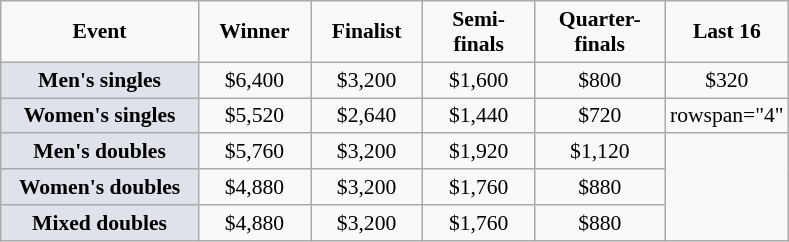<table class="wikitable" style="font-size:90%; text-align:center">
<tr>
<td width="125"><strong>Event</strong></td>
<td width="68"><strong>Winner</strong></td>
<td width="68"><strong>Finalist</strong></td>
<td width="68"><strong>Semi-finals</strong></td>
<td width="80"><strong>Quarter-finals</strong></td>
<td width="68"><strong>Last 16</strong></td>
</tr>
<tr>
<td bgcolor="#dfe2e9"><strong>Men's singles</strong></td>
<td>$6,400</td>
<td>$3,200</td>
<td>$1,600</td>
<td>$800</td>
<td>$320</td>
</tr>
<tr>
<td bgcolor="#dfe2e9"><strong>Women's singles</strong></td>
<td>$5,520</td>
<td>$2,640</td>
<td>$1,440</td>
<td>$720</td>
<td>rowspan="4" </td>
</tr>
<tr>
<td bgcolor="#dfe2e9"><strong>Men's doubles</strong></td>
<td>$5,760</td>
<td>$3,200</td>
<td>$1,920</td>
<td>$1,120</td>
</tr>
<tr>
<td bgcolor="#dfe2e9"><strong>Women's doubles</strong></td>
<td>$4,880</td>
<td>$3,200</td>
<td>$1,760</td>
<td>$880</td>
</tr>
<tr>
<td bgcolor="#dfe2e9"><strong>Mixed doubles</strong></td>
<td>$4,880</td>
<td>$3,200</td>
<td>$1,760</td>
<td>$880</td>
</tr>
</table>
